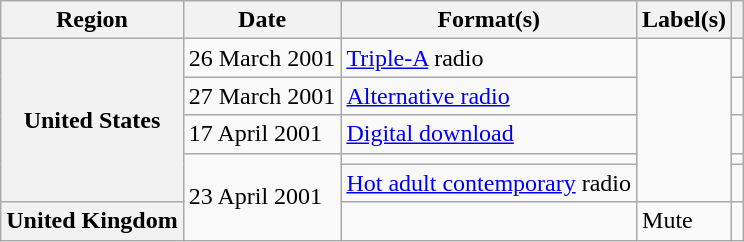<table class="wikitable plainrowheaders">
<tr>
<th>Region</th>
<th>Date</th>
<th>Format(s)</th>
<th>Label(s)</th>
<th></th>
</tr>
<tr>
<th scope="row" rowspan="5">United States</th>
<td>26 March 2001</td>
<td><a href='#'>Triple-A</a> radio</td>
<td rowspan="5"></td>
<td align="center"></td>
</tr>
<tr>
<td>27 March 2001</td>
<td><a href='#'>Alternative radio</a></td>
<td align="center"></td>
</tr>
<tr>
<td>17 April 2001</td>
<td><a href='#'>Digital download</a></td>
<td align="center"></td>
</tr>
<tr>
<td rowspan="3">23 April 2001</td>
<td></td>
<td align="center"></td>
</tr>
<tr>
<td><a href='#'>Hot adult contemporary</a> radio</td>
<td align="center"></td>
</tr>
<tr>
<th scope="row">United Kingdom</th>
<td></td>
<td>Mute</td>
<td align="center"></td>
</tr>
</table>
